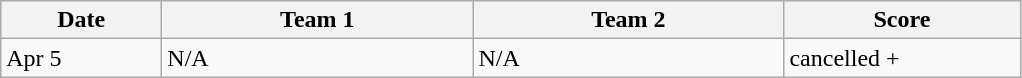<table class="wikitable" style="font-size: 100%">
<tr>
<th width=100>Date</th>
<th width=200>Team 1</th>
<th width=200>Team 2</th>
<th width=150>Score</th>
</tr>
<tr>
<td>Apr 5</td>
<td>N/A</td>
<td>N/A</td>
<td>cancelled +</td>
</tr>
</table>
